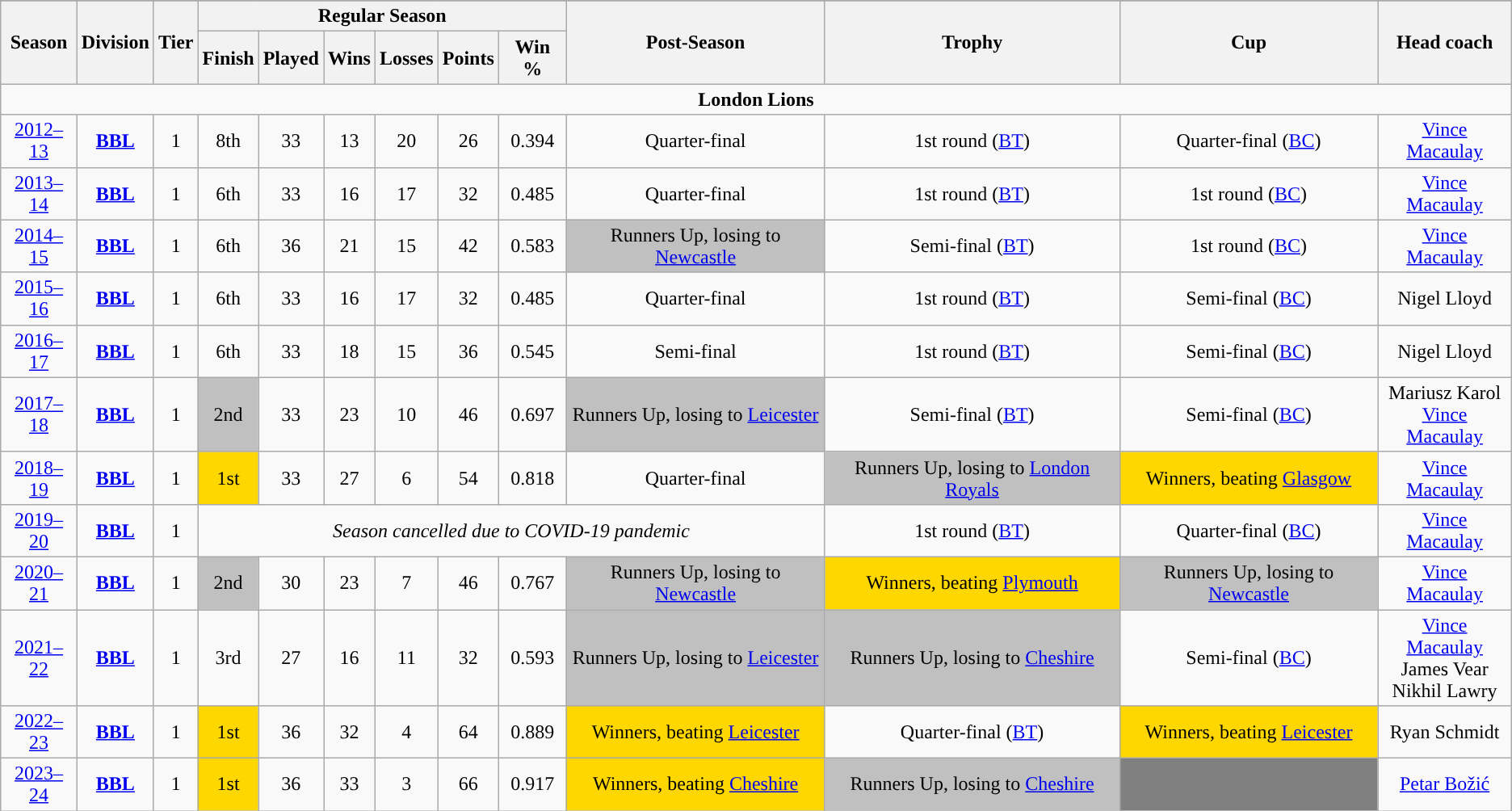<table class="wikitable mw-collapsible mw-collapsed">
<tr>
</tr>
<tr bgcolor="#efefef">
<th rowspan="2">Season</th>
<th rowspan="2">Division</th>
<th rowspan="2">Tier</th>
<th colspan="6">Regular Season</th>
<th rowspan="2">Post-Season</th>
<th rowspan="2">Trophy</th>
<th rowspan="2">Cup</th>
<th rowspan="2">Head coach</th>
</tr>
<tr>
<th>Finish</th>
<th>Played</th>
<th>Wins</th>
<th>Losses</th>
<th>Points</th>
<th>Win %</th>
</tr>
<tr>
<td colspan="13" align="center"><strong>London Lions</strong></td>
</tr>
<tr>
<td style="text-align:center;"><a href='#'>2012–13</a></td>
<td style="text-align:center;"><strong><a href='#'>BBL</a></strong></td>
<td style="text-align:center;">1</td>
<td style="text-align:center;">8th</td>
<td style="text-align:center;">33</td>
<td style="text-align:center;">13</td>
<td style="text-align:center;">20</td>
<td style="text-align:center;">26</td>
<td style="text-align:center;">0.394</td>
<td style="text-align:center;">Quarter-final</td>
<td style="text-align:center;">1st round (<a href='#'>BT</a>)</td>
<td style="text-align:center;">Quarter-final (<a href='#'>BC</a>)</td>
<td style="text-align:center;"><a href='#'>Vince Macaulay</a></td>
</tr>
<tr>
<td style="text-align:center;"><a href='#'>2013–14</a></td>
<td style="text-align:center;"><strong><a href='#'>BBL</a></strong></td>
<td style="text-align:center;">1</td>
<td style="text-align:center;">6th</td>
<td style="text-align:center;">33</td>
<td style="text-align:center;">16</td>
<td style="text-align:center;">17</td>
<td style="text-align:center;">32</td>
<td style="text-align:center;">0.485</td>
<td style="text-align:center;">Quarter-final</td>
<td style="text-align:center;">1st round (<a href='#'>BT</a>)</td>
<td style="text-align:center;">1st round (<a href='#'>BC</a>)</td>
<td style="text-align:center;"><a href='#'>Vince Macaulay</a></td>
</tr>
<tr>
<td style="text-align:center;"><a href='#'>2014–15</a></td>
<td style="text-align:center;"><strong><a href='#'>BBL</a></strong></td>
<td style="text-align:center;">1</td>
<td style="text-align:center;">6th</td>
<td style="text-align:center;">36</td>
<td style="text-align:center;">21</td>
<td style="text-align:center;">15</td>
<td style="text-align:center;">42</td>
<td style="text-align:center;">0.583</td>
<td style="text-align:center;" bgcolor=silver>Runners Up, losing to <a href='#'>Newcastle</a></td>
<td style="text-align:center;">Semi-final (<a href='#'>BT</a>)</td>
<td style="text-align:center;">1st round (<a href='#'>BC</a>)</td>
<td style="text-align:center;"><a href='#'>Vince Macaulay</a></td>
</tr>
<tr>
<td style="text-align:center;"><a href='#'>2015–16</a></td>
<td style="text-align:center;"><strong><a href='#'>BBL</a></strong></td>
<td style="text-align:center;">1</td>
<td style="text-align:center;">6th</td>
<td style="text-align:center;">33</td>
<td style="text-align:center;">16</td>
<td style="text-align:center;">17</td>
<td style="text-align:center;">32</td>
<td style="text-align:center;">0.485</td>
<td style="text-align:center;">Quarter-final</td>
<td style="text-align:center;">1st round (<a href='#'>BT</a>)</td>
<td style="text-align:center;">Semi-final (<a href='#'>BC</a>)</td>
<td style="text-align:center;">Nigel Lloyd</td>
</tr>
<tr>
<td style="text-align:center;"><a href='#'>2016–17</a></td>
<td style="text-align:center;"><strong><a href='#'>BBL</a></strong></td>
<td style="text-align:center;">1</td>
<td style="text-align:center;">6th</td>
<td style="text-align:center;">33</td>
<td style="text-align:center;">18</td>
<td style="text-align:center;">15</td>
<td style="text-align:center;">36</td>
<td style="text-align:center;">0.545</td>
<td style="text-align:center;">Semi-final</td>
<td style="text-align:center;">1st round (<a href='#'>BT</a>)</td>
<td style="text-align:center;">Semi-final (<a href='#'>BC</a>)</td>
<td style="text-align:center;">Nigel Lloyd</td>
</tr>
<tr>
<td style="text-align:center;"><a href='#'>2017–18</a></td>
<td style="text-align:center;"><strong><a href='#'>BBL</a></strong></td>
<td style="text-align:center;">1</td>
<td style="text-align:center;"bgcolor=silver>2nd</td>
<td style="text-align:center;">33</td>
<td style="text-align:center;">23</td>
<td style="text-align:center;">10</td>
<td style="text-align:center;">46</td>
<td style="text-align:center;">0.697</td>
<td style="text-align:center;"bgcolor=silver>Runners Up, losing to <a href='#'>Leicester</a></td>
<td style="text-align:center;">Semi-final (<a href='#'>BT</a>)</td>
<td style="text-align:center;">Semi-final (<a href='#'>BC</a>)</td>
<td style="text-align:center;">Mariusz Karol <br> <a href='#'>Vince Macaulay</a></td>
</tr>
<tr>
<td style="text-align:center;"><a href='#'>2018–19</a></td>
<td style="text-align:center;"><strong><a href='#'>BBL</a></strong></td>
<td style="text-align:center;">1</td>
<td style="text-align:center;"bgcolor=gold>1st</td>
<td style="text-align:center;">33</td>
<td style="text-align:center;">27</td>
<td style="text-align:center;">6</td>
<td style="text-align:center;">54</td>
<td style="text-align:center;">0.818</td>
<td style="text-align:center;">Quarter-final</td>
<td style="text-align:center;" bgcolor=silver>Runners Up, losing to <a href='#'>London Royals</a></td>
<td style="text-align:center;" bgcolor=gold>Winners, beating <a href='#'>Glasgow</a></td>
<td style="text-align:center;"><a href='#'>Vince Macaulay</a></td>
</tr>
<tr>
<td style="text-align:center;"><a href='#'>2019–20</a></td>
<td style="text-align:center;"><strong><a href='#'>BBL</a></strong></td>
<td style="text-align:center;">1</td>
<td colspan=7 align=center><em>Season cancelled due to COVID-19 pandemic</em></td>
<td style="text-align:center;">1st round (<a href='#'>BT</a>)</td>
<td style="text-align:center;">Quarter-final (<a href='#'>BC</a>)</td>
<td style="text-align:center;"><a href='#'>Vince Macaulay</a></td>
</tr>
<tr>
<td style="text-align:center;"><a href='#'>2020–21</a></td>
<td style="text-align:center;"><strong><a href='#'>BBL</a></strong></td>
<td style="text-align:center;">1</td>
<td style="text-align:center;"bgcolor=silver>2nd</td>
<td style="text-align:center;">30</td>
<td style="text-align:center;">23</td>
<td style="text-align:center;">7</td>
<td style="text-align:center;">46</td>
<td style="text-align:center;">0.767</td>
<td style="text-align:center;" bgcolor=silver>Runners Up, losing to <a href='#'>Newcastle</a></td>
<td style="text-align:center;" bgcolor=gold>Winners, beating <a href='#'>Plymouth</a></td>
<td style="text-align:center;" bgcolor=silver>Runners Up, losing to <a href='#'>Newcastle</a></td>
<td style="text-align:center;"><a href='#'>Vince Macaulay</a></td>
</tr>
<tr>
<td style="text-align:center;"><a href='#'>2021–22</a></td>
<td style="text-align:center;"><strong><a href='#'>BBL</a></strong></td>
<td style="text-align:center;">1</td>
<td style="text-align:center;">3rd</td>
<td style="text-align:center;">27</td>
<td style="text-align:center;">16</td>
<td style="text-align:center;">11</td>
<td style="text-align:center;">32</td>
<td style="text-align:center;">0.593</td>
<td style="text-align:center;"bgcolor=silver>Runners Up, losing to <a href='#'>Leicester</a></td>
<td style="text-align:center;" bgcolor=silver>Runners Up, losing to <a href='#'>Cheshire</a></td>
<td style="text-align:center;">Semi-final (<a href='#'>BC</a>)</td>
<td style="text-align:center;"><a href='#'>Vince Macaulay</a> <br> James Vear <br> Nikhil Lawry</td>
</tr>
<tr>
<td style="text-align:center;"><a href='#'>2022–23</a></td>
<td style="text-align:center;"><strong><a href='#'>BBL</a></strong></td>
<td style="text-align:center;">1</td>
<td style="text-align:center;"bgcolor=gold>1st</td>
<td style="text-align:center;">36</td>
<td style="text-align:center;">32</td>
<td style="text-align:center;">4</td>
<td style="text-align:center;">64</td>
<td style="text-align:center;">0.889</td>
<td style="text-align:center;" bgcolor=gold>Winners, beating <a href='#'>Leicester</a></td>
<td style="text-align:center;">Quarter-final (<a href='#'>BT</a>)</td>
<td style="text-align:center;" bgcolor=gold>Winners, beating <a href='#'>Leicester</a></td>
<td style="text-align:center;">Ryan Schmidt</td>
</tr>
<tr>
<td style="text-align:center;"><a href='#'>2023–24</a></td>
<td style="text-align:center;"><strong><a href='#'>BBL</a></strong></td>
<td style="text-align:center;">1</td>
<td style="text-align:center;"bgcolor=gold>1st</td>
<td style="text-align:center;">36</td>
<td style="text-align:center;">33</td>
<td style="text-align:center;">3</td>
<td style="text-align:center;">66</td>
<td style="text-align:center;">0.917</td>
<td style="text-align:center;" bgcolor=gold>Winners, beating <a href='#'>Cheshire</a></td>
<td style="text-align:center;" bgcolor=silver>Runners Up, losing to <a href='#'>Cheshire</a></td>
<td style="text-align:center;" bgcolor=grey></td>
<td style="text-align:center;"><a href='#'>Petar Božić</a></td>
</tr>
</table>
